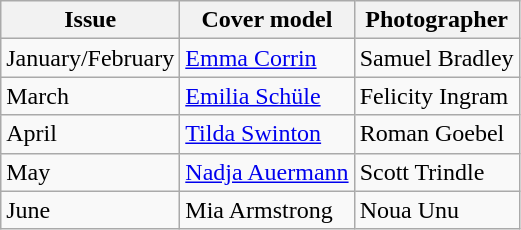<table class="wikitable">
<tr>
<th>Issue</th>
<th>Cover model</th>
<th>Photographer</th>
</tr>
<tr>
<td>January/February</td>
<td><a href='#'>Emma Corrin</a></td>
<td>Samuel Bradley</td>
</tr>
<tr>
<td>March</td>
<td><a href='#'>Emilia Schüle</a></td>
<td>Felicity Ingram</td>
</tr>
<tr>
<td>April</td>
<td><a href='#'>Tilda Swinton</a></td>
<td>Roman Goebel</td>
</tr>
<tr>
<td>May</td>
<td><a href='#'>Nadja Auermann</a></td>
<td>Scott Trindle</td>
</tr>
<tr>
<td>June</td>
<td>Mia Armstrong</td>
<td>Noua Unu</td>
</tr>
</table>
